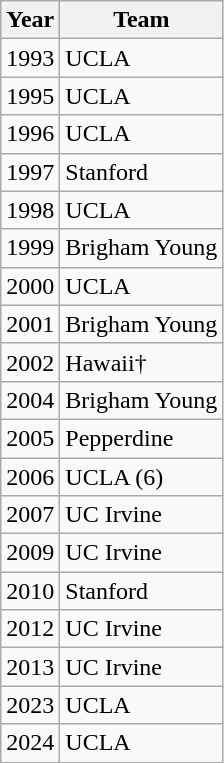<table class="wikitable">
<tr>
<th>Year</th>
<th>Team</th>
</tr>
<tr>
<td>1993</td>
<td>UCLA</td>
</tr>
<tr>
<td>1995</td>
<td>UCLA</td>
</tr>
<tr>
<td>1996</td>
<td>UCLA</td>
</tr>
<tr>
<td>1997</td>
<td>Stanford</td>
</tr>
<tr>
<td>1998</td>
<td>UCLA</td>
</tr>
<tr>
<td>1999</td>
<td>Brigham Young</td>
</tr>
<tr>
<td>2000</td>
<td>UCLA</td>
</tr>
<tr>
<td>2001</td>
<td>Brigham Young</td>
</tr>
<tr>
<td>2002</td>
<td>Hawaii†</td>
</tr>
<tr>
<td>2004</td>
<td>Brigham Young</td>
</tr>
<tr>
<td>2005</td>
<td>Pepperdine</td>
</tr>
<tr>
<td>2006</td>
<td>UCLA (6)</td>
</tr>
<tr>
<td>2007</td>
<td>UC Irvine</td>
</tr>
<tr>
<td>2009</td>
<td>UC Irvine</td>
</tr>
<tr>
<td>2010</td>
<td>Stanford</td>
</tr>
<tr>
<td>2012</td>
<td>UC Irvine</td>
</tr>
<tr>
<td>2013</td>
<td>UC Irvine</td>
</tr>
<tr>
<td>2023</td>
<td>UCLA</td>
</tr>
<tr>
<td>2024</td>
<td>UCLA</td>
</tr>
</table>
